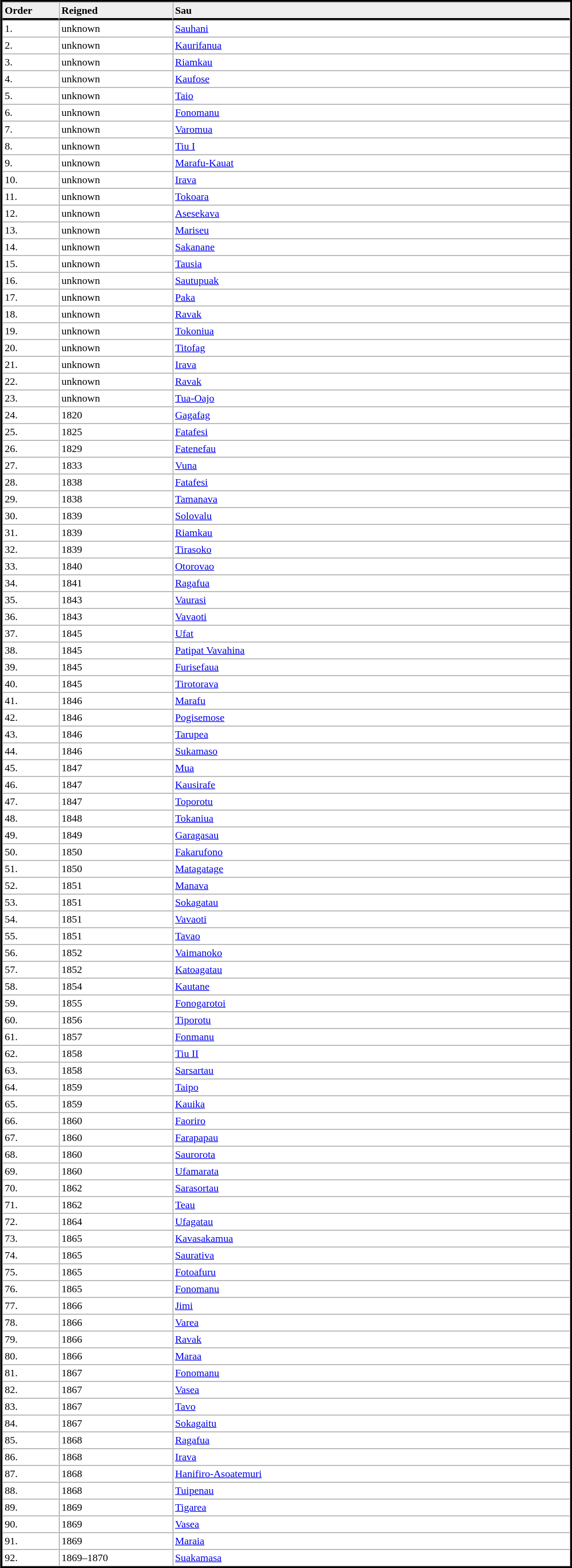<table table width="70%" border="1" align="center" cellpadding=3 cellspacing=0 style="margin:5px; border:3px solid;">
<tr>
<td td width="10%" style="border-bottom:3px solid; background:#efefef;"><strong>Order</strong></td>
<td td width="20%" style="border-bottom:3px solid; background:#efefef;"><strong>Reigned</strong></td>
<td td width="70%" style="border-bottom:3px solid; background:#efefef;"><strong>Sau</strong></td>
</tr>
<tr>
<td>1.</td>
<td>unknown</td>
<td><a href='#'>Sauhani</a></td>
</tr>
<tr>
<td>2.</td>
<td>unknown</td>
<td><a href='#'>Kaurifanua</a></td>
</tr>
<tr>
<td>3.</td>
<td>unknown</td>
<td><a href='#'>Riamkau</a></td>
</tr>
<tr>
<td>4.</td>
<td>unknown</td>
<td><a href='#'>Kaufose</a></td>
</tr>
<tr>
<td>5.</td>
<td>unknown</td>
<td><a href='#'>Taio</a></td>
</tr>
<tr>
<td>6.</td>
<td>unknown</td>
<td><a href='#'>Fonomanu</a></td>
</tr>
<tr>
<td>7.</td>
<td>unknown</td>
<td><a href='#'>Varomua</a></td>
</tr>
<tr>
<td>8.</td>
<td>unknown</td>
<td><a href='#'>Tiu I</a></td>
</tr>
<tr>
<td>9.</td>
<td>unknown</td>
<td><a href='#'>Marafu-Kauat</a></td>
</tr>
<tr>
<td>10.</td>
<td>unknown</td>
<td><a href='#'>Irava</a></td>
</tr>
<tr>
<td>11.</td>
<td>unknown</td>
<td><a href='#'>Tokoara</a></td>
</tr>
<tr>
<td>12.</td>
<td>unknown</td>
<td><a href='#'>Asesekava</a></td>
</tr>
<tr>
<td>13.</td>
<td>unknown</td>
<td><a href='#'>Mariseu</a></td>
</tr>
<tr>
<td>14.</td>
<td>unknown</td>
<td><a href='#'>Sakanane</a></td>
</tr>
<tr>
<td>15.</td>
<td>unknown</td>
<td><a href='#'>Tausia</a></td>
</tr>
<tr>
<td>16.</td>
<td>unknown</td>
<td><a href='#'>Sautupuak</a></td>
</tr>
<tr>
<td>17.</td>
<td>unknown</td>
<td><a href='#'>Paka</a></td>
</tr>
<tr>
<td>18.</td>
<td>unknown</td>
<td><a href='#'>Ravak</a></td>
</tr>
<tr>
<td>19.</td>
<td>unknown</td>
<td><a href='#'>Tokoniua</a></td>
</tr>
<tr>
<td>20.</td>
<td>unknown</td>
<td><a href='#'>Titofag</a></td>
</tr>
<tr>
<td>21.</td>
<td>unknown</td>
<td><a href='#'>Irava</a></td>
</tr>
<tr>
<td>22.</td>
<td>unknown</td>
<td><a href='#'>Ravak</a></td>
</tr>
<tr>
<td>23.</td>
<td>unknown</td>
<td><a href='#'>Tua-Oajo</a></td>
</tr>
<tr>
<td>24.</td>
<td>1820</td>
<td><a href='#'>Gagafag</a></td>
</tr>
<tr>
<td>25.</td>
<td>1825</td>
<td><a href='#'>Fatafesi</a></td>
</tr>
<tr>
<td>26.</td>
<td>1829</td>
<td><a href='#'>Fatenefau</a></td>
</tr>
<tr>
<td>27.</td>
<td>1833</td>
<td><a href='#'>Vuna</a></td>
</tr>
<tr>
<td>28.</td>
<td>1838</td>
<td><a href='#'>Fatafesi</a></td>
</tr>
<tr>
<td>29.</td>
<td>1838</td>
<td><a href='#'>Tamanava</a></td>
</tr>
<tr>
<td>30.</td>
<td>1839</td>
<td><a href='#'>Solovalu</a></td>
</tr>
<tr>
<td>31.</td>
<td>1839</td>
<td><a href='#'>Riamkau</a></td>
</tr>
<tr>
<td>32.</td>
<td>1839</td>
<td><a href='#'>Tirasoko</a></td>
</tr>
<tr>
<td>33.</td>
<td>1840</td>
<td><a href='#'>Otorovao</a></td>
</tr>
<tr>
<td>34.</td>
<td>1841</td>
<td><a href='#'>Ragafua</a></td>
</tr>
<tr>
<td>35.</td>
<td>1843</td>
<td><a href='#'>Vaurasi</a></td>
</tr>
<tr>
<td>36.</td>
<td>1843</td>
<td><a href='#'>Vavaoti</a></td>
</tr>
<tr>
<td>37.</td>
<td>1845</td>
<td><a href='#'>Ufat</a></td>
</tr>
<tr>
<td>38.</td>
<td>1845</td>
<td><a href='#'>Patipat Vavahina</a></td>
</tr>
<tr>
<td>39.</td>
<td>1845</td>
<td><a href='#'>Furisefaua</a></td>
</tr>
<tr>
<td>40.</td>
<td>1845</td>
<td><a href='#'>Tirotorava</a></td>
</tr>
<tr>
<td>41.</td>
<td>1846</td>
<td><a href='#'>Marafu</a></td>
</tr>
<tr>
<td>42.</td>
<td>1846</td>
<td><a href='#'>Pogisemose</a></td>
</tr>
<tr>
<td>43.</td>
<td>1846</td>
<td><a href='#'>Tarupea</a></td>
</tr>
<tr>
<td>44.</td>
<td>1846</td>
<td><a href='#'>Sukamaso</a></td>
</tr>
<tr>
<td>45.</td>
<td>1847</td>
<td><a href='#'>Mua</a></td>
</tr>
<tr>
<td>46.</td>
<td>1847</td>
<td><a href='#'>Kausirafe</a></td>
</tr>
<tr>
<td>47.</td>
<td>1847</td>
<td><a href='#'>Toporotu</a></td>
</tr>
<tr>
<td>48.</td>
<td>1848</td>
<td><a href='#'>Tokaniua</a></td>
</tr>
<tr>
<td>49.</td>
<td>1849</td>
<td><a href='#'>Garagasau</a></td>
</tr>
<tr>
<td>50.</td>
<td>1850</td>
<td><a href='#'>Fakarufono</a></td>
</tr>
<tr>
<td>51.</td>
<td>1850</td>
<td><a href='#'>Matagatage</a></td>
</tr>
<tr>
<td>52.</td>
<td>1851</td>
<td><a href='#'>Manava</a></td>
</tr>
<tr>
<td>53.</td>
<td>1851</td>
<td><a href='#'>Sokagatau</a></td>
</tr>
<tr>
<td>54.</td>
<td>1851</td>
<td><a href='#'>Vavaoti</a></td>
</tr>
<tr>
<td>55.</td>
<td>1851</td>
<td><a href='#'>Tavao</a></td>
</tr>
<tr>
<td>56.</td>
<td>1852</td>
<td><a href='#'>Vaimanoko</a></td>
</tr>
<tr>
<td>57.</td>
<td>1852</td>
<td><a href='#'>Katoagatau</a></td>
</tr>
<tr>
<td>58.</td>
<td>1854</td>
<td><a href='#'>Kautane</a></td>
</tr>
<tr>
<td>59.</td>
<td>1855</td>
<td><a href='#'>Fonogarotoi</a></td>
</tr>
<tr>
<td>60.</td>
<td>1856</td>
<td><a href='#'>Tiporotu</a></td>
</tr>
<tr>
<td>61.</td>
<td>1857</td>
<td><a href='#'>Fonmanu</a></td>
</tr>
<tr>
<td>62.</td>
<td>1858</td>
<td><a href='#'>Tiu II</a></td>
</tr>
<tr>
<td>63.</td>
<td>1858</td>
<td><a href='#'>Sarsartau</a></td>
</tr>
<tr>
<td>64.</td>
<td>1859</td>
<td><a href='#'>Taipo</a></td>
</tr>
<tr>
<td>65.</td>
<td>1859</td>
<td><a href='#'>Kauika</a></td>
</tr>
<tr>
<td>66.</td>
<td>1860</td>
<td><a href='#'>Faoriro</a></td>
</tr>
<tr>
<td>67.</td>
<td>1860</td>
<td><a href='#'>Farapapau</a></td>
</tr>
<tr>
<td>68.</td>
<td>1860</td>
<td><a href='#'>Saurorota</a></td>
</tr>
<tr>
<td>69.</td>
<td>1860</td>
<td><a href='#'>Ufamarata</a></td>
</tr>
<tr>
<td>70.</td>
<td>1862</td>
<td><a href='#'>Sarasortau</a></td>
</tr>
<tr>
<td>71.</td>
<td>1862</td>
<td><a href='#'>Teau</a></td>
</tr>
<tr>
<td>72.</td>
<td>1864</td>
<td><a href='#'>Ufagatau</a></td>
</tr>
<tr>
<td>73.</td>
<td>1865</td>
<td><a href='#'>Kavasakamua</a></td>
</tr>
<tr>
<td>74.</td>
<td>1865</td>
<td><a href='#'>Saurativa</a></td>
</tr>
<tr>
<td>75.</td>
<td>1865</td>
<td><a href='#'>Fotoafuru</a></td>
</tr>
<tr>
<td>76.</td>
<td>1865</td>
<td><a href='#'>Fonomanu</a></td>
</tr>
<tr>
<td>77.</td>
<td>1866</td>
<td><a href='#'>Jimi</a></td>
</tr>
<tr>
<td>78.</td>
<td>1866</td>
<td><a href='#'>Varea</a></td>
</tr>
<tr>
<td>79.</td>
<td>1866</td>
<td><a href='#'>Ravak</a></td>
</tr>
<tr>
<td>80.</td>
<td>1866</td>
<td><a href='#'>Maraa</a></td>
</tr>
<tr>
<td>81.</td>
<td>1867</td>
<td><a href='#'>Fonomanu</a></td>
</tr>
<tr>
<td>82.</td>
<td>1867</td>
<td><a href='#'>Vasea</a></td>
</tr>
<tr>
<td>83.</td>
<td>1867</td>
<td><a href='#'>Tavo</a></td>
</tr>
<tr>
<td>84.</td>
<td>1867</td>
<td><a href='#'>Sokagaitu</a></td>
</tr>
<tr>
<td>85.</td>
<td>1868</td>
<td><a href='#'>Ragafua</a></td>
</tr>
<tr>
<td>86.</td>
<td>1868</td>
<td><a href='#'>Irava</a></td>
</tr>
<tr>
<td>87.</td>
<td>1868</td>
<td><a href='#'>Hanifiro-Asoatemuri</a></td>
</tr>
<tr>
<td>88.</td>
<td>1868</td>
<td><a href='#'>Tuipenau</a></td>
</tr>
<tr>
<td>89.</td>
<td>1869</td>
<td><a href='#'>Tigarea</a></td>
</tr>
<tr>
<td>90.</td>
<td>1869</td>
<td><a href='#'>Vasea</a></td>
</tr>
<tr>
<td>91.</td>
<td>1869</td>
<td><a href='#'>Maraia</a></td>
</tr>
<tr>
<td>92.</td>
<td>1869–1870</td>
<td><a href='#'>Suakamasa</a></td>
</tr>
<tr>
</tr>
</table>
